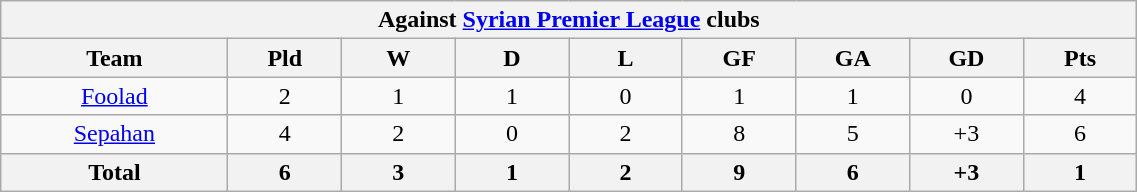<table class="wikitable" width="60%" style="text-align:center">
<tr>
<th colspan="9">Against <a href='#'>Syrian Premier League</a> clubs</th>
</tr>
<tr>
<th width="10%">Team</th>
<th width="5%">Pld</th>
<th width="5%">W</th>
<th width="5%">D</th>
<th width="5%">L</th>
<th width="5%">GF</th>
<th width="5%">GA</th>
<th width="5%">GD</th>
<th width="5%">Pts</th>
</tr>
<tr>
<td><a href='#'>Foolad</a></td>
<td>2</td>
<td>1</td>
<td>1</td>
<td>0</td>
<td>1</td>
<td>1</td>
<td>0</td>
<td>4</td>
</tr>
<tr>
<td><a href='#'>Sepahan</a></td>
<td>4</td>
<td>2</td>
<td>0</td>
<td>2</td>
<td>8</td>
<td>5</td>
<td>+3</td>
<td>6</td>
</tr>
<tr>
<th>Total</th>
<th>6</th>
<th>3</th>
<th>1</th>
<th>2</th>
<th>9</th>
<th>6</th>
<th>+3</th>
<th>1</th>
</tr>
</table>
